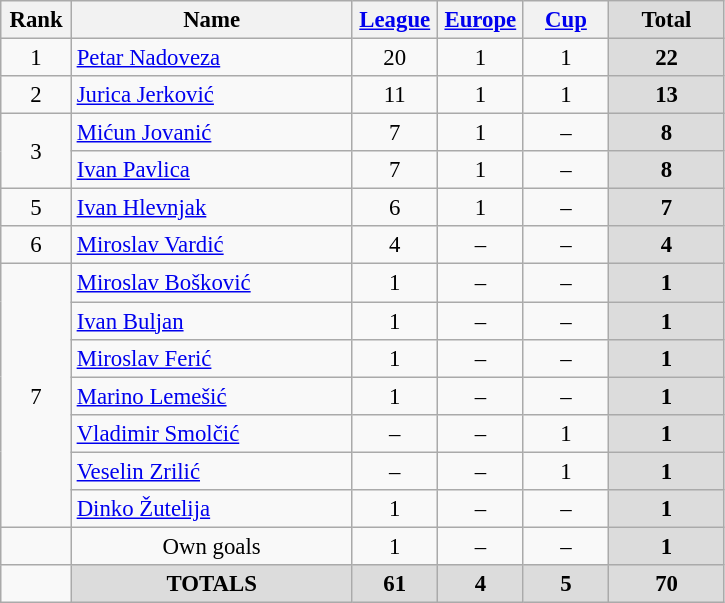<table class="wikitable" style="font-size: 95%; text-align: center;">
<tr>
<th width=40>Rank</th>
<th width=180>Name</th>
<th width=50><a href='#'>League</a></th>
<th width=50><a href='#'>Europe</a></th>
<th width=50><a href='#'>Cup</a></th>
<th width=70 style="background: #DCDCDC">Total</th>
</tr>
<tr>
<td rowspan=1>1</td>
<td style="text-align:left;"> <a href='#'>Petar Nadoveza</a></td>
<td>20</td>
<td>1</td>
<td>1</td>
<th style="background: #DCDCDC">22</th>
</tr>
<tr>
<td rowspan=1>2</td>
<td style="text-align:left;"> <a href='#'>Jurica Jerković</a></td>
<td>11</td>
<td>1</td>
<td>1</td>
<th style="background: #DCDCDC">13</th>
</tr>
<tr>
<td rowspan=2>3</td>
<td style="text-align:left;"> <a href='#'>Mićun Jovanić</a></td>
<td>7</td>
<td>1</td>
<td>–</td>
<th style="background: #DCDCDC">8</th>
</tr>
<tr>
<td style="text-align:left;"> <a href='#'>Ivan Pavlica</a></td>
<td>7</td>
<td>1</td>
<td>–</td>
<th style="background: #DCDCDC">8</th>
</tr>
<tr>
<td rowspan=1>5</td>
<td style="text-align:left;"> <a href='#'>Ivan Hlevnjak</a></td>
<td>6</td>
<td>1</td>
<td>–</td>
<th style="background: #DCDCDC">7</th>
</tr>
<tr>
<td rowspan=1>6</td>
<td style="text-align:left;"> <a href='#'>Miroslav Vardić</a></td>
<td>4</td>
<td>–</td>
<td>–</td>
<th style="background: #DCDCDC">4</th>
</tr>
<tr>
<td rowspan=7>7</td>
<td style="text-align:left;"> <a href='#'>Miroslav Bošković</a></td>
<td>1</td>
<td>–</td>
<td>–</td>
<th style="background: #DCDCDC">1</th>
</tr>
<tr>
<td style="text-align:left;"> <a href='#'>Ivan Buljan</a></td>
<td>1</td>
<td>–</td>
<td>–</td>
<th style="background: #DCDCDC">1</th>
</tr>
<tr>
<td style="text-align:left;"> <a href='#'>Miroslav Ferić</a></td>
<td>1</td>
<td>–</td>
<td>–</td>
<th style="background: #DCDCDC">1</th>
</tr>
<tr>
<td style="text-align:left;"> <a href='#'>Marino Lemešić</a></td>
<td>1</td>
<td>–</td>
<td>–</td>
<th style="background: #DCDCDC">1</th>
</tr>
<tr>
<td style="text-align:left;"> <a href='#'>Vladimir Smolčić</a></td>
<td>–</td>
<td>–</td>
<td>1</td>
<th style="background: #DCDCDC">1</th>
</tr>
<tr>
<td style="text-align:left;"> <a href='#'>Veselin Zrilić</a></td>
<td>–</td>
<td>–</td>
<td>1</td>
<th style="background: #DCDCDC">1</th>
</tr>
<tr>
<td style="text-align:left;"> <a href='#'>Dinko Žutelija</a></td>
<td>1</td>
<td>–</td>
<td>–</td>
<th style="background: #DCDCDC">1</th>
</tr>
<tr>
<td></td>
<td style="text-align:center;">Own goals</td>
<td>1</td>
<td>–</td>
<td>–</td>
<th style="background: #DCDCDC">1</th>
</tr>
<tr>
<td></td>
<th style="background: #DCDCDC">TOTALS</th>
<th style="background: #DCDCDC">61</th>
<th style="background: #DCDCDC">4</th>
<th style="background: #DCDCDC">5</th>
<th style="background: #DCDCDC">70</th>
</tr>
</table>
